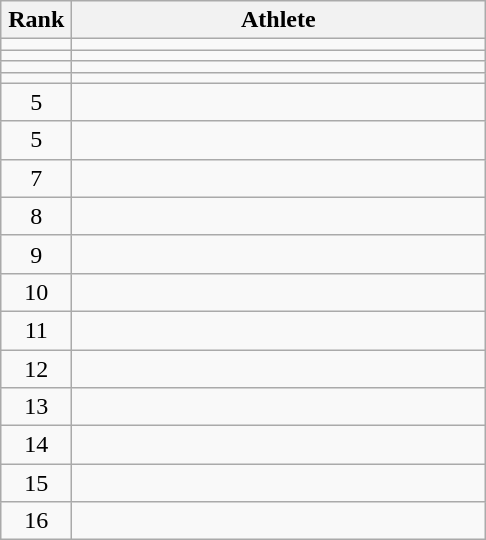<table class="wikitable" style="text-align: center;">
<tr>
<th width=40>Rank</th>
<th width=268>Athlete</th>
</tr>
<tr>
<td></td>
<td align="left"></td>
</tr>
<tr>
<td></td>
<td align="left"></td>
</tr>
<tr>
<td></td>
<td align="left"></td>
</tr>
<tr>
<td></td>
<td align="left"></td>
</tr>
<tr>
<td>5</td>
<td align="left"></td>
</tr>
<tr>
<td>5</td>
<td align="left"></td>
</tr>
<tr>
<td>7</td>
<td align="left"></td>
</tr>
<tr>
<td>8</td>
<td align="left"></td>
</tr>
<tr>
<td>9</td>
<td align="left"></td>
</tr>
<tr>
<td>10</td>
<td align="left"></td>
</tr>
<tr>
<td>11</td>
<td align="left"></td>
</tr>
<tr>
<td>12</td>
<td align="left"></td>
</tr>
<tr>
<td>13</td>
<td align="left"></td>
</tr>
<tr>
<td>14</td>
<td align="left"></td>
</tr>
<tr>
<td>15</td>
<td align="left"></td>
</tr>
<tr>
<td>16</td>
<td align="left"></td>
</tr>
</table>
